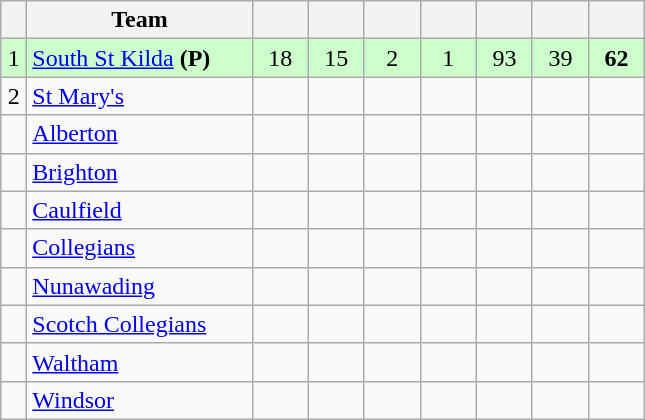<table class="wikitable" style="text-align:center; margin-bottom:0">
<tr>
<th style="width:10px"></th>
<th style="width:35%;">Team</th>
<th style="width:30px;"></th>
<th style="width:30px;"></th>
<th style="width:30px;"></th>
<th style="width:30px;"></th>
<th style="width:30px;"></th>
<th style="width:30px;"></th>
<th style="width:30px;"></th>
</tr>
<tr style="background:#ccffcc;">
<td>1</td>
<td style="text-align:left;"><a href='#'>South St Kilda</a> <strong>(P)</strong></td>
<td>18</td>
<td>15</td>
<td>2</td>
<td>1</td>
<td>93</td>
<td>39</td>
<td><strong>62</strong></td>
</tr>
<tr>
<td>2</td>
<td style="text-align:left;"><a href='#'>St Mary's</a></td>
<td></td>
<td></td>
<td></td>
<td></td>
<td></td>
<td></td>
<td></td>
</tr>
<tr>
<td></td>
<td style="text-align:left;"><a href='#'>Alberton</a></td>
<td></td>
<td></td>
<td></td>
<td></td>
<td></td>
<td></td>
<td></td>
</tr>
<tr>
<td></td>
<td style="text-align:left;"><a href='#'>Brighton</a></td>
<td></td>
<td></td>
<td></td>
<td></td>
<td></td>
<td></td>
<td></td>
</tr>
<tr>
<td></td>
<td style="text-align:left;"><a href='#'>Caulfield</a></td>
<td></td>
<td></td>
<td></td>
<td></td>
<td></td>
<td></td>
<td></td>
</tr>
<tr>
<td></td>
<td style="text-align:left;"><a href='#'>Collegians</a></td>
<td></td>
<td></td>
<td></td>
<td></td>
<td></td>
<td></td>
<td></td>
</tr>
<tr>
<td></td>
<td style="text-align:left;"><a href='#'>Nunawading</a></td>
<td></td>
<td></td>
<td></td>
<td></td>
<td></td>
<td></td>
<td></td>
</tr>
<tr>
<td></td>
<td style="text-align:left;"><a href='#'>Scotch Collegians</a></td>
<td></td>
<td></td>
<td></td>
<td></td>
<td></td>
<td></td>
<td></td>
</tr>
<tr>
<td></td>
<td style="text-align:left;"><a href='#'>Waltham</a></td>
<td></td>
<td></td>
<td></td>
<td></td>
<td></td>
<td></td>
<td></td>
</tr>
<tr>
<td></td>
<td style="text-align:left;"><a href='#'>Windsor</a></td>
<td></td>
<td></td>
<td></td>
<td></td>
<td></td>
<td></td>
<td></td>
</tr>
</table>
